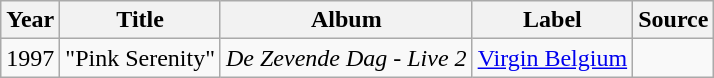<table class="wikitable">
<tr>
<th>Year</th>
<th>Title</th>
<th>Album</th>
<th>Label</th>
<th>Source</th>
</tr>
<tr>
<td>1997</td>
<td>"Pink Serenity"</td>
<td><em>De Zevende Dag - Live 2</em></td>
<td><a href='#'>Virgin Belgium</a></td>
<td></td>
</tr>
</table>
